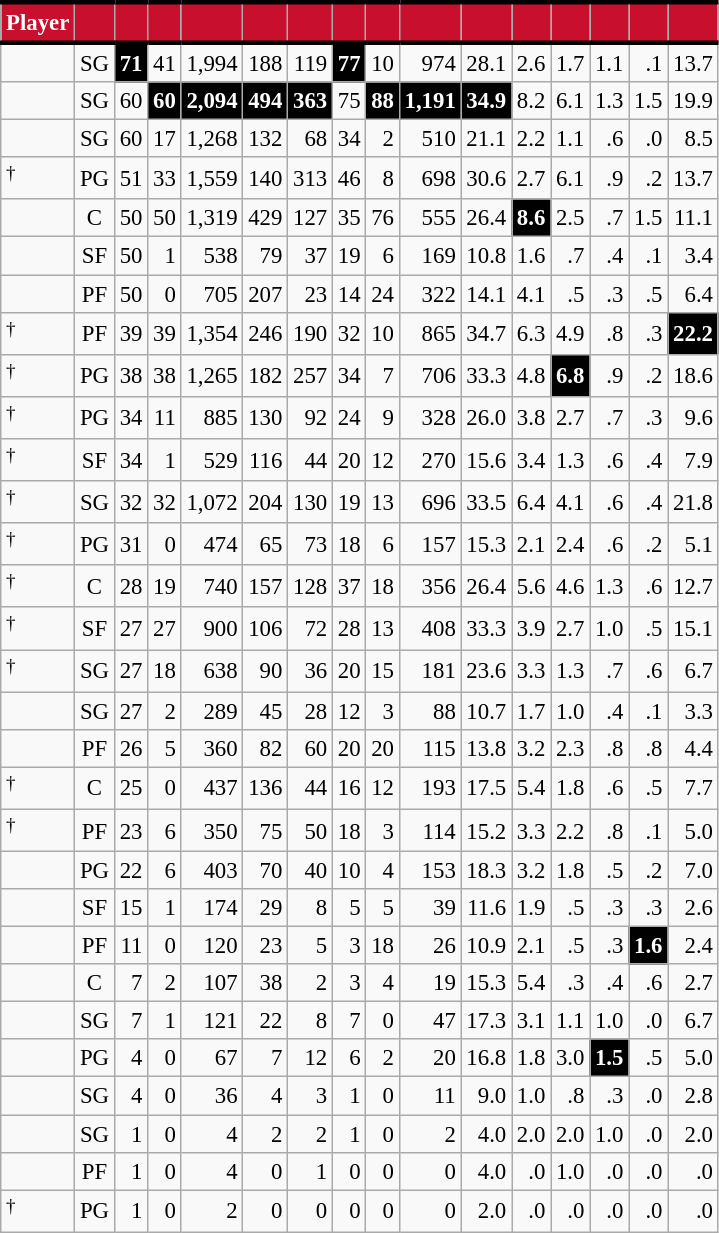<table class="wikitable sortable" style="font-size: 95%; text-align:right;">
<tr>
<th style="background:#C8102E; color:#FFFFFF; border-top:#010101 3px solid; border-bottom:#010101 3px solid;">Player</th>
<th style="background:#C8102E; color:#FFFFFF; border-top:#010101 3px solid; border-bottom:#010101 3px solid;"></th>
<th style="background:#C8102E; color:#FFFFFF; border-top:#010101 3px solid; border-bottom:#010101 3px solid;"></th>
<th style="background:#C8102E; color:#FFFFFF; border-top:#010101 3px solid; border-bottom:#010101 3px solid;"></th>
<th style="background:#C8102E; color:#FFFFFF; border-top:#010101 3px solid; border-bottom:#010101 3px solid;"></th>
<th style="background:#C8102E; color:#FFFFFF; border-top:#010101 3px solid; border-bottom:#010101 3px solid;"></th>
<th style="background:#C8102E; color:#FFFFFF; border-top:#010101 3px solid; border-bottom:#010101 3px solid;"></th>
<th style="background:#C8102E; color:#FFFFFF; border-top:#010101 3px solid; border-bottom:#010101 3px solid;"></th>
<th style="background:#C8102E; color:#FFFFFF; border-top:#010101 3px solid; border-bottom:#010101 3px solid;"></th>
<th style="background:#C8102E; color:#FFFFFF; border-top:#010101 3px solid; border-bottom:#010101 3px solid;"></th>
<th style="background:#C8102E; color:#FFFFFF; border-top:#010101 3px solid; border-bottom:#010101 3px solid;"></th>
<th style="background:#C8102E; color:#FFFFFF; border-top:#010101 3px solid; border-bottom:#010101 3px solid;"></th>
<th style="background:#C8102E; color:#FFFFFF; border-top:#010101 3px solid; border-bottom:#010101 3px solid;"></th>
<th style="background:#C8102E; color:#FFFFFF; border-top:#010101 3px solid; border-bottom:#010101 3px solid;"></th>
<th style="background:#C8102E; color:#FFFFFF; border-top:#010101 3px solid; border-bottom:#010101 3px solid;"></th>
<th style="background:#C8102E; color:#FFFFFF; border-top:#010101 3px solid; border-bottom:#010101 3px solid;"></th>
</tr>
<tr>
<td style="text-align:left;"></td>
<td style="text-align:center;">SG</td>
<td style="background:#010101; color:#FFFFFF;"><strong>71</strong></td>
<td>41</td>
<td>1,994</td>
<td>188</td>
<td>119</td>
<td style="background:#010101; color:#FFFFFF;"><strong>77</strong></td>
<td>10</td>
<td>974</td>
<td>28.1</td>
<td>2.6</td>
<td>1.7</td>
<td>1.1</td>
<td>.1</td>
<td>13.7</td>
</tr>
<tr>
<td style="text-align:left;"></td>
<td style="text-align:center;">SG</td>
<td>60</td>
<td style="background:#010101; color:#FFFFFF;"><strong>60</strong></td>
<td style="background:#010101; color:#FFFFFF;"><strong>2,094</strong></td>
<td style="background:#010101; color:#FFFFFF;"><strong>494</strong></td>
<td style="background:#010101; color:#FFFFFF;"><strong>363</strong></td>
<td>75</td>
<td style="background:#010101; color:#FFFFFF;"><strong>88</strong></td>
<td style="background:#010101; color:#FFFFFF;"><strong>1,191</strong></td>
<td style="background:#010101; color:#FFFFFF;"><strong>34.9</strong></td>
<td>8.2</td>
<td>6.1</td>
<td>1.3</td>
<td>1.5</td>
<td>19.9</td>
</tr>
<tr>
<td style="text-align:left;"></td>
<td style="text-align:center;">SG</td>
<td>60</td>
<td>17</td>
<td>1,268</td>
<td>132</td>
<td>68</td>
<td>34</td>
<td>2</td>
<td>510</td>
<td>21.1</td>
<td>2.2</td>
<td>1.1</td>
<td>.6</td>
<td>.0</td>
<td>8.5</td>
</tr>
<tr>
<td style="text-align:left;"><sup>†</sup></td>
<td style="text-align:center;">PG</td>
<td>51</td>
<td>33</td>
<td>1,559</td>
<td>140</td>
<td>313</td>
<td>46</td>
<td>8</td>
<td>698</td>
<td>30.6</td>
<td>2.7</td>
<td>6.1</td>
<td>.9</td>
<td>.2</td>
<td>13.7</td>
</tr>
<tr>
<td style="text-align:left;"></td>
<td style="text-align:center;">C</td>
<td>50</td>
<td>50</td>
<td>1,319</td>
<td>429</td>
<td>127</td>
<td>35</td>
<td>76</td>
<td>555</td>
<td>26.4</td>
<td style="background:#010101; color:#FFFFFF;"><strong>8.6</strong></td>
<td>2.5</td>
<td>.7</td>
<td>1.5</td>
<td>11.1</td>
</tr>
<tr>
<td style="text-align:left;"></td>
<td style="text-align:center;">SF</td>
<td>50</td>
<td>1</td>
<td>538</td>
<td>79</td>
<td>37</td>
<td>19</td>
<td>6</td>
<td>169</td>
<td>10.8</td>
<td>1.6</td>
<td>.7</td>
<td>.4</td>
<td>.1</td>
<td>3.4</td>
</tr>
<tr>
<td style="text-align:left;"></td>
<td style="text-align:center;">PF</td>
<td>50</td>
<td>0</td>
<td>705</td>
<td>207</td>
<td>23</td>
<td>14</td>
<td>24</td>
<td>322</td>
<td>14.1</td>
<td>4.1</td>
<td>.5</td>
<td>.3</td>
<td>.5</td>
<td>6.4</td>
</tr>
<tr>
<td style="text-align:left;"><sup>†</sup></td>
<td style="text-align:center;">PF</td>
<td>39</td>
<td>39</td>
<td>1,354</td>
<td>246</td>
<td>190</td>
<td>32</td>
<td>10</td>
<td>865</td>
<td>34.7</td>
<td>6.3</td>
<td>4.9</td>
<td>.8</td>
<td>.3</td>
<td style="background:#010101; color:#FFFFFF;"><strong>22.2</strong></td>
</tr>
<tr>
<td style="text-align:left;"><sup>†</sup></td>
<td style="text-align:center;">PG</td>
<td>38</td>
<td>38</td>
<td>1,265</td>
<td>182</td>
<td>257</td>
<td>34</td>
<td>7</td>
<td>706</td>
<td>33.3</td>
<td>4.8</td>
<td style="background:#010101; color:#FFFFFF;"><strong>6.8</strong></td>
<td>.9</td>
<td>.2</td>
<td>18.6</td>
</tr>
<tr>
<td style="text-align:left;"><sup>†</sup></td>
<td style="text-align:center;">PG</td>
<td>34</td>
<td>11</td>
<td>885</td>
<td>130</td>
<td>92</td>
<td>24</td>
<td>9</td>
<td>328</td>
<td>26.0</td>
<td>3.8</td>
<td>2.7</td>
<td>.7</td>
<td>.3</td>
<td>9.6</td>
</tr>
<tr>
<td style="text-align:left;"><sup>†</sup></td>
<td style="text-align:center;">SF</td>
<td>34</td>
<td>1</td>
<td>529</td>
<td>116</td>
<td>44</td>
<td>20</td>
<td>12</td>
<td>270</td>
<td>15.6</td>
<td>3.4</td>
<td>1.3</td>
<td>.6</td>
<td>.4</td>
<td>7.9</td>
</tr>
<tr>
<td style="text-align:left;"><sup>†</sup></td>
<td style="text-align:center;">SG</td>
<td>32</td>
<td>32</td>
<td>1,072</td>
<td>204</td>
<td>130</td>
<td>19</td>
<td>13</td>
<td>696</td>
<td>33.5</td>
<td>6.4</td>
<td>4.1</td>
<td>.6</td>
<td>.4</td>
<td>21.8</td>
</tr>
<tr>
<td style="text-align:left;"><sup>†</sup></td>
<td style="text-align:center;">PG</td>
<td>31</td>
<td>0</td>
<td>474</td>
<td>65</td>
<td>73</td>
<td>18</td>
<td>6</td>
<td>157</td>
<td>15.3</td>
<td>2.1</td>
<td>2.4</td>
<td>.6</td>
<td>.2</td>
<td>5.1</td>
</tr>
<tr>
<td style="text-align:left;"><sup>†</sup></td>
<td style="text-align:center;">C</td>
<td>28</td>
<td>19</td>
<td>740</td>
<td>157</td>
<td>128</td>
<td>37</td>
<td>18</td>
<td>356</td>
<td>26.4</td>
<td>5.6</td>
<td>4.6</td>
<td>1.3</td>
<td>.6</td>
<td>12.7</td>
</tr>
<tr>
<td style="text-align:left;"><sup>†</sup></td>
<td style="text-align:center;">SF</td>
<td>27</td>
<td>27</td>
<td>900</td>
<td>106</td>
<td>72</td>
<td>28</td>
<td>13</td>
<td>408</td>
<td>33.3</td>
<td>3.9</td>
<td>2.7</td>
<td>1.0</td>
<td>.5</td>
<td>15.1</td>
</tr>
<tr>
<td style="text-align:left;"><sup>†</sup></td>
<td style="text-align:center;">SG</td>
<td>27</td>
<td>18</td>
<td>638</td>
<td>90</td>
<td>36</td>
<td>20</td>
<td>15</td>
<td>181</td>
<td>23.6</td>
<td>3.3</td>
<td>1.3</td>
<td>.7</td>
<td>.6</td>
<td>6.7</td>
</tr>
<tr>
<td style="text-align:left;"></td>
<td style="text-align:center;">SG</td>
<td>27</td>
<td>2</td>
<td>289</td>
<td>45</td>
<td>28</td>
<td>12</td>
<td>3</td>
<td>88</td>
<td>10.7</td>
<td>1.7</td>
<td>1.0</td>
<td>.4</td>
<td>.1</td>
<td>3.3</td>
</tr>
<tr>
<td style="text-align:left;"></td>
<td style="text-align:center;">PF</td>
<td>26</td>
<td>5</td>
<td>360</td>
<td>82</td>
<td>60</td>
<td>20</td>
<td>20</td>
<td>115</td>
<td>13.8</td>
<td>3.2</td>
<td>2.3</td>
<td>.8</td>
<td>.8</td>
<td>4.4</td>
</tr>
<tr>
<td style="text-align:left;"><sup>†</sup></td>
<td style="text-align:center;">C</td>
<td>25</td>
<td>0</td>
<td>437</td>
<td>136</td>
<td>44</td>
<td>16</td>
<td>12</td>
<td>193</td>
<td>17.5</td>
<td>5.4</td>
<td>1.8</td>
<td>.6</td>
<td>.5</td>
<td>7.7</td>
</tr>
<tr>
<td style="text-align:left;"><sup>†</sup></td>
<td style="text-align:center;">PF</td>
<td>23</td>
<td>6</td>
<td>350</td>
<td>75</td>
<td>50</td>
<td>18</td>
<td>3</td>
<td>114</td>
<td>15.2</td>
<td>3.3</td>
<td>2.2</td>
<td>.8</td>
<td>.1</td>
<td>5.0</td>
</tr>
<tr>
<td style="text-align:left;"></td>
<td style="text-align:center;">PG</td>
<td>22</td>
<td>6</td>
<td>403</td>
<td>70</td>
<td>40</td>
<td>10</td>
<td>4</td>
<td>153</td>
<td>18.3</td>
<td>3.2</td>
<td>1.8</td>
<td>.5</td>
<td>.2</td>
<td>7.0</td>
</tr>
<tr>
<td style="text-align:left;"></td>
<td style="text-align:center;">SF</td>
<td>15</td>
<td>1</td>
<td>174</td>
<td>29</td>
<td>8</td>
<td>5</td>
<td>5</td>
<td>39</td>
<td>11.6</td>
<td>1.9</td>
<td>.5</td>
<td>.3</td>
<td>.3</td>
<td>2.6</td>
</tr>
<tr>
<td style="text-align:left;"></td>
<td style="text-align:center;">PF</td>
<td>11</td>
<td>0</td>
<td>120</td>
<td>23</td>
<td>5</td>
<td>3</td>
<td>18</td>
<td>26</td>
<td>10.9</td>
<td>2.1</td>
<td>.5</td>
<td>.3</td>
<td style="background:#010101; color:#FFFFFF;"><strong>1.6</strong></td>
<td>2.4</td>
</tr>
<tr>
<td style="text-align:left;"></td>
<td style="text-align:center;">C</td>
<td>7</td>
<td>2</td>
<td>107</td>
<td>38</td>
<td>2</td>
<td>3</td>
<td>4</td>
<td>19</td>
<td>15.3</td>
<td>5.4</td>
<td>.3</td>
<td>.4</td>
<td>.6</td>
<td>2.7</td>
</tr>
<tr>
<td style="text-align:left;"></td>
<td style="text-align:center;">SG</td>
<td>7</td>
<td>1</td>
<td>121</td>
<td>22</td>
<td>8</td>
<td>7</td>
<td>0</td>
<td>47</td>
<td>17.3</td>
<td>3.1</td>
<td>1.1</td>
<td>1.0</td>
<td>.0</td>
<td>6.7</td>
</tr>
<tr>
<td style="text-align:left;"></td>
<td style="text-align:center;">PG</td>
<td>4</td>
<td>0</td>
<td>67</td>
<td>7</td>
<td>12</td>
<td>6</td>
<td>2</td>
<td>20</td>
<td>16.8</td>
<td>1.8</td>
<td>3.0</td>
<td style="background:#010101; color:#FFFFFF;"><strong>1.5</strong></td>
<td>.5</td>
<td>5.0</td>
</tr>
<tr>
<td style="text-align:left;"></td>
<td style="text-align:center;">SG</td>
<td>4</td>
<td>0</td>
<td>36</td>
<td>4</td>
<td>3</td>
<td>1</td>
<td>0</td>
<td>11</td>
<td>9.0</td>
<td>1.0</td>
<td>.8</td>
<td>.3</td>
<td>.0</td>
<td>2.8</td>
</tr>
<tr>
<td style="text-align:left;"></td>
<td style="text-align:center;">SG</td>
<td>1</td>
<td>0</td>
<td>4</td>
<td>2</td>
<td>2</td>
<td>1</td>
<td>0</td>
<td>2</td>
<td>4.0</td>
<td>2.0</td>
<td>2.0</td>
<td>1.0</td>
<td>.0</td>
<td>2.0</td>
</tr>
<tr>
<td style="text-align:left;"></td>
<td style="text-align:center;">PF</td>
<td>1</td>
<td>0</td>
<td>4</td>
<td>0</td>
<td>1</td>
<td>0</td>
<td>0</td>
<td>0</td>
<td>4.0</td>
<td>.0</td>
<td>1.0</td>
<td>.0</td>
<td>.0</td>
<td>.0</td>
</tr>
<tr>
<td style="text-align:left;"><sup>†</sup></td>
<td style="text-align:center;">PG</td>
<td>1</td>
<td>0</td>
<td>2</td>
<td>0</td>
<td>0</td>
<td>0</td>
<td>0</td>
<td>0</td>
<td>2.0</td>
<td>.0</td>
<td>.0</td>
<td>.0</td>
<td>.0</td>
<td>.0</td>
</tr>
</table>
